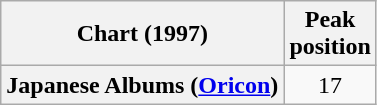<table class="wikitable plainrowheaders" style="text-align:center;" border="1">
<tr>
<th scope="col">Chart (1997)</th>
<th scope="col">Peak<br>position</th>
</tr>
<tr>
<th scope="row">Japanese Albums (<a href='#'>Oricon</a>)</th>
<td>17</td>
</tr>
</table>
